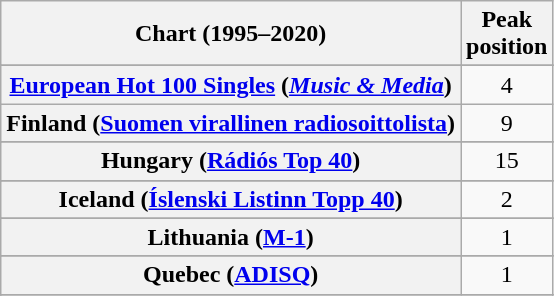<table class="wikitable sortable plainrowheaders" style="text-align:center">
<tr>
<th scope="col">Chart (1995–2020)</th>
<th scope="col">Peak<br>position</th>
</tr>
<tr>
</tr>
<tr>
</tr>
<tr>
</tr>
<tr>
<th scope="row"><a href='#'>European Hot 100 Singles</a> (<em><a href='#'>Music & Media</a></em>)</th>
<td>4</td>
</tr>
<tr>
<th scope="row">Finland (<a href='#'>Suomen virallinen radiosoittolista</a>)</th>
<td>9</td>
</tr>
<tr>
</tr>
<tr>
</tr>
<tr>
<th scope="row">Hungary (<a href='#'>Rádiós Top 40</a>)</th>
<td>15</td>
</tr>
<tr>
</tr>
<tr>
<th scope="row">Iceland (<a href='#'>Íslenski Listinn Topp 40</a>)</th>
<td>2</td>
</tr>
<tr>
</tr>
<tr>
<th scope="row">Lithuania (<a href='#'>M-1</a>)</th>
<td>1</td>
</tr>
<tr>
</tr>
<tr>
</tr>
<tr>
<th scope="row">Quebec (<a href='#'>ADISQ</a>)</th>
<td>1</td>
</tr>
<tr>
</tr>
<tr>
</tr>
<tr>
</tr>
<tr>
</tr>
</table>
